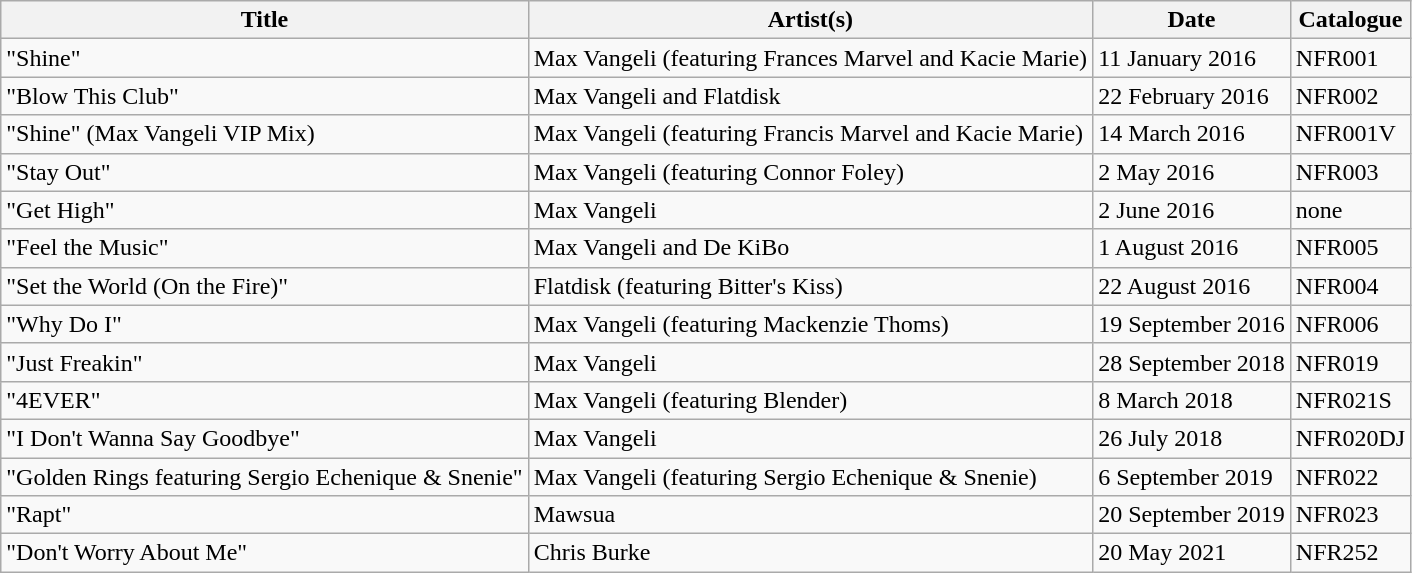<table class="wikitable plainrowheaders">
<tr>
<th>Title</th>
<th>Artist(s)</th>
<th>Date</th>
<th>Catalogue</th>
</tr>
<tr>
<td>"Shine"</td>
<td>Max Vangeli (featuring Frances Marvel and Kacie Marie)</td>
<td>11 January 2016</td>
<td>NFR001</td>
</tr>
<tr>
<td>"Blow This Club"</td>
<td>Max Vangeli and Flatdisk</td>
<td>22 February 2016</td>
<td>NFR002</td>
</tr>
<tr>
<td>"Shine" (Max Vangeli VIP Mix)</td>
<td>Max Vangeli (featuring Francis Marvel and Kacie Marie)</td>
<td>14 March 2016</td>
<td>NFR001V</td>
</tr>
<tr>
<td>"Stay Out"</td>
<td>Max Vangeli (featuring Connor Foley)</td>
<td>2 May 2016</td>
<td>NFR003</td>
</tr>
<tr>
<td>"Get High"</td>
<td>Max Vangeli</td>
<td>2 June 2016</td>
<td>none</td>
</tr>
<tr>
<td>"Feel the Music"</td>
<td>Max Vangeli and De KiBo</td>
<td>1 August 2016</td>
<td>NFR005</td>
</tr>
<tr>
<td>"Set the World (On the Fire)"</td>
<td>Flatdisk (featuring Bitter's Kiss)</td>
<td>22 August 2016</td>
<td>NFR004</td>
</tr>
<tr>
<td>"Why Do I"</td>
<td>Max Vangeli (featuring Mackenzie Thoms)</td>
<td>19 September 2016</td>
<td>NFR006</td>
</tr>
<tr>
<td>"Just Freakin"</td>
<td>Max Vangeli</td>
<td>28 September 2018</td>
<td>NFR019</td>
</tr>
<tr>
<td>"4EVER"</td>
<td>Max Vangeli (featuring Blender)</td>
<td>8 March 2018</td>
<td>NFR021S</td>
</tr>
<tr>
<td>"I Don't Wanna Say Goodbye"</td>
<td>Max Vangeli</td>
<td>26 July 2018</td>
<td>NFR020DJ</td>
</tr>
<tr>
<td>"Golden Rings featuring Sergio Echenique & Snenie"</td>
<td>Max Vangeli (featuring Sergio Echenique & Snenie)</td>
<td>6 September 2019</td>
<td>NFR022</td>
</tr>
<tr>
<td>"Rapt"</td>
<td>Mawsua</td>
<td>20 September 2019</td>
<td>NFR023</td>
</tr>
<tr>
<td>"Don't Worry About Me"</td>
<td>Chris Burke</td>
<td>20 May 2021</td>
<td>NFR252</td>
</tr>
</table>
